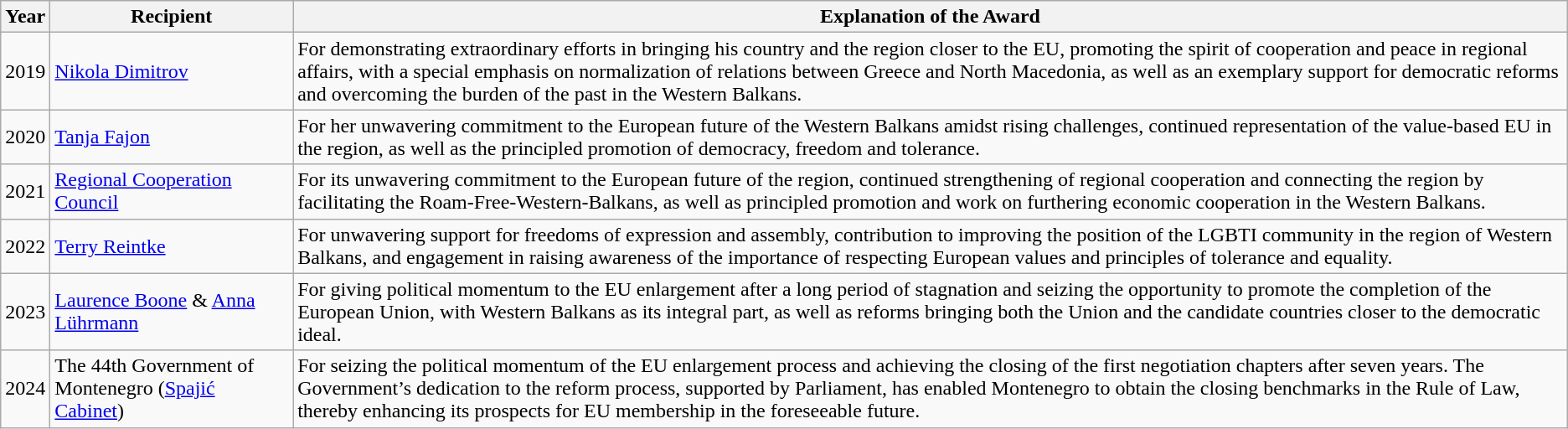<table class="wikitable">
<tr>
<th>Year</th>
<th>Recipient</th>
<th>Explanation of the Award</th>
</tr>
<tr>
<td>2019</td>
<td><a href='#'>Nikola Dimitrov</a></td>
<td>For demonstrating extraordinary efforts in bringing his country and the region closer to the EU, promoting the spirit of cooperation and peace in regional affairs, with a special emphasis on normalization of relations between Greece and North Macedonia, as well as an exemplary support for democratic reforms and overcoming the burden of the past in the Western Balkans.</td>
</tr>
<tr>
<td>2020</td>
<td><a href='#'>Tanja Fajon</a></td>
<td>For her unwavering commitment to the European future of the Western Balkans amidst rising challenges, continued representation of the value-based EU in the region, as well as the principled promotion of democracy, freedom and tolerance.</td>
</tr>
<tr>
<td>2021</td>
<td><a href='#'>Regional Cooperation Council</a></td>
<td>For its unwavering commitment to the European future of the region, continued strengthening of regional cooperation and connecting the region by facilitating the Roam-Free-Western-Balkans, as well as principled promotion and work on furthering economic cooperation in the Western Balkans.</td>
</tr>
<tr>
<td>2022</td>
<td><a href='#'>Terry Reintke</a></td>
<td>For unwavering support for freedoms of expression and assembly, contribution to improving the position of the LGBTI community in the region of Western Balkans, and engagement in raising awareness of the importance of respecting European values and principles of tolerance and equality.</td>
</tr>
<tr>
<td>2023</td>
<td><a href='#'>Laurence Boone</a> & <a href='#'>Anna Lührmann</a></td>
<td>For giving political momentum to the EU enlargement after a long period of stagnation and seizing the opportunity to promote the completion of the European Union, with Western Balkans as its integral part, as well as reforms bringing both the Union and the candidate countries closer to the democratic ideal.</td>
</tr>
<tr>
<td>2024</td>
<td>The 44th Government of Montenegro (<a href='#'>Spajić Cabinet</a>)</td>
<td>For seizing the political momentum of the EU enlargement process and achieving the closing of the first negotiation chapters after seven years. The Government’s dedication to the reform process, supported by Parliament, has enabled Montenegro to obtain the closing benchmarks in the Rule of Law, thereby enhancing its prospects for EU membership in the foreseeable future.</td>
</tr>
</table>
